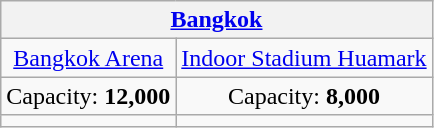<table class="wikitable" style="text-align:center">
<tr>
<th colspan=2><a href='#'>Bangkok</a></th>
</tr>
<tr>
<td><a href='#'>Bangkok Arena</a></td>
<td><a href='#'>Indoor Stadium Huamark</a></td>
</tr>
<tr>
<td>Capacity: <strong>12,000</strong></td>
<td>Capacity: <strong>8,000</strong></td>
</tr>
<tr>
<td></td>
<td></td>
</tr>
</table>
